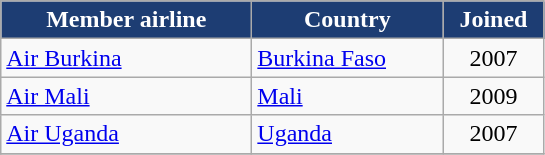<table class="wikitable sortable toccolours">
<tr>
<th style="background:#1d3d73; color:white; width:160px;">Member airline</th>
<th style="background:#1d3d73; color:white; width:120px;">Country</th>
<th style="background:#1d3d73; color:white; width:60px;">Joined</th>
</tr>
<tr>
<td><a href='#'>Air Burkina</a></td>
<td><a href='#'>Burkina Faso</a></td>
<td style="text-align:center;">2007</td>
</tr>
<tr>
<td><a href='#'>Air Mali</a></td>
<td><a href='#'>Mali</a></td>
<td style="text-align:center;">2009</td>
</tr>
<tr>
<td><a href='#'>Air Uganda</a></td>
<td><a href='#'>Uganda</a></td>
<td style="text-align:center;">2007</td>
</tr>
<tr>
</tr>
</table>
